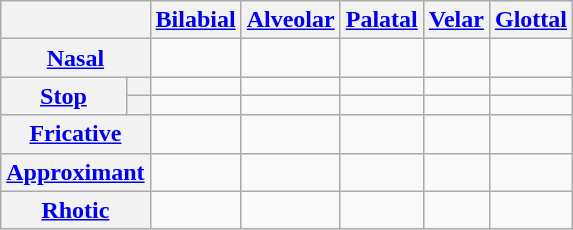<table class="wikitable" style="text-align:center;">
<tr>
<th colspan=2></th>
<th><a href='#'>Bilabial</a></th>
<th><a href='#'>Alveolar</a></th>
<th><a href='#'>Palatal</a></th>
<th><a href='#'>Velar</a></th>
<th><a href='#'>Glottal</a></th>
</tr>
<tr>
<th colspan=2><a href='#'>Nasal</a></th>
<td></td>
<td></td>
<td></td>
<td></td>
<td></td>
</tr>
<tr>
<th rowspan=2><a href='#'>Stop</a></th>
<th></th>
<td></td>
<td></td>
<td></td>
<td></td>
<td></td>
</tr>
<tr>
<th></th>
<td></td>
<td></td>
<td></td>
<td></td>
<td></td>
</tr>
<tr>
<th colspan=2><a href='#'>Fricative</a></th>
<td></td>
<td></td>
<td></td>
<td></td>
<td></td>
</tr>
<tr>
<th colspan=2><a href='#'>Approximant</a></th>
<td></td>
<td></td>
<td></td>
<td></td>
<td></td>
</tr>
<tr>
<th colspan=2><a href='#'>Rhotic</a></th>
<td></td>
<td></td>
<td></td>
<td></td>
<td></td>
</tr>
</table>
